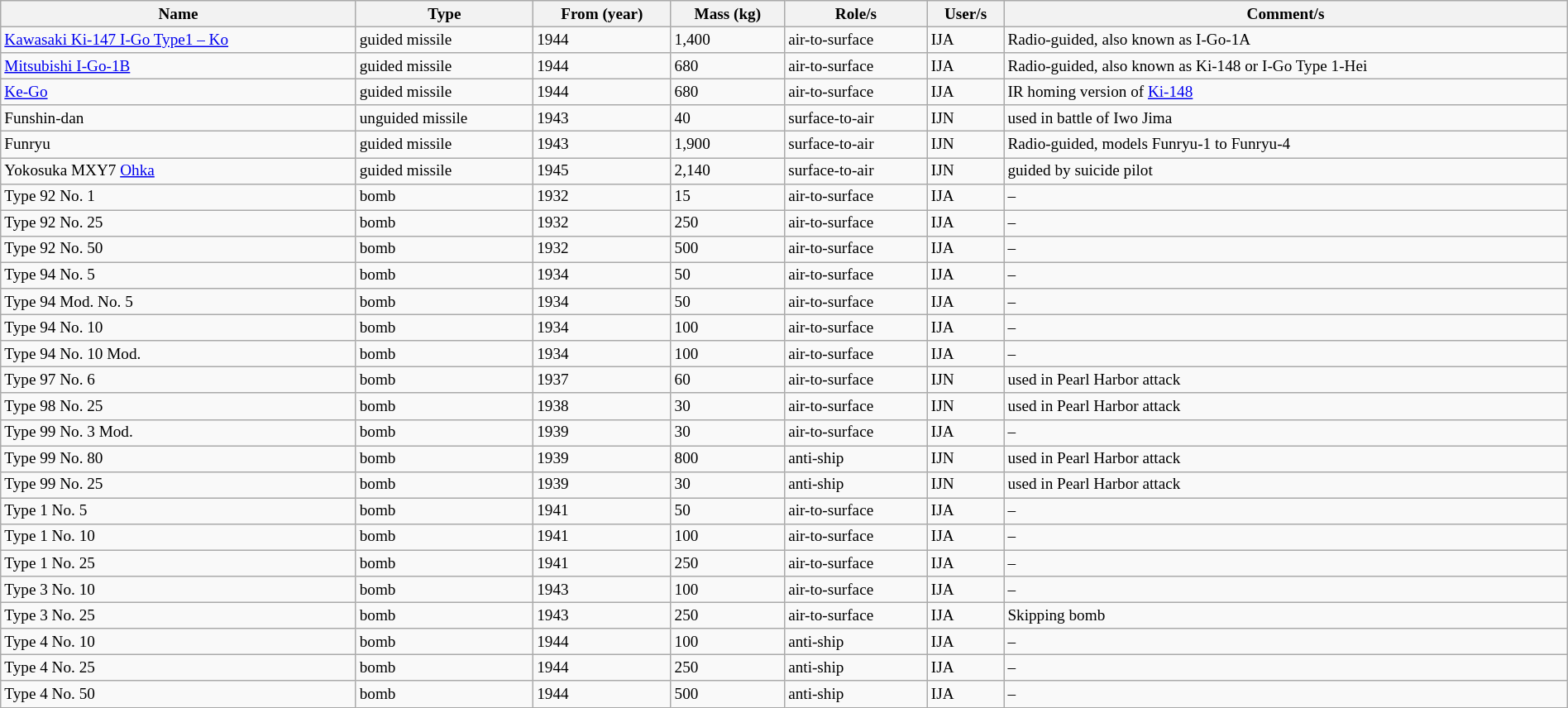<table class="wikitable sortable" style="margin:left; width:100%; font-size:80%; border-collapse:collapse;">
<tr>
<th>Name</th>
<th>Type</th>
<th>From (year)</th>
<th>Mass (kg)</th>
<th>Role/s</th>
<th>User/s</th>
<th>Comment/s</th>
</tr>
<tr>
<td><a href='#'>Kawasaki Ki-147 I-Go Type1 – Ko</a></td>
<td>guided missile</td>
<td>1944</td>
<td>1,400</td>
<td>air-to-surface</td>
<td>IJA</td>
<td>Radio-guided, also known as I-Go-1A</td>
</tr>
<tr>
<td><a href='#'>Mitsubishi I-Go-1B</a></td>
<td>guided missile</td>
<td>1944</td>
<td>680</td>
<td>air-to-surface</td>
<td>IJA</td>
<td>Radio-guided, also known as Ki-148 or I-Go Type 1-Hei</td>
</tr>
<tr>
<td><a href='#'>Ke-Go</a></td>
<td>guided missile</td>
<td>1944</td>
<td>680</td>
<td>air-to-surface</td>
<td>IJA</td>
<td>IR homing version of <a href='#'>Ki-148</a></td>
</tr>
<tr>
<td>Funshin-dan</td>
<td>unguided missile</td>
<td>1943</td>
<td>40</td>
<td>surface-to-air</td>
<td>IJN</td>
<td>used in battle of Iwo Jima</td>
</tr>
<tr>
<td>Funryu</td>
<td>guided missile</td>
<td>1943</td>
<td>1,900</td>
<td>surface-to-air</td>
<td>IJN</td>
<td>Radio-guided, models Funryu-1 to Funryu-4</td>
</tr>
<tr>
<td>Yokosuka MXY7 <a href='#'>Ohka</a></td>
<td>guided missile</td>
<td>1945</td>
<td>2,140</td>
<td>surface-to-air</td>
<td>IJN</td>
<td>guided by suicide pilot</td>
</tr>
<tr>
<td>Type 92 No. 1</td>
<td>bomb</td>
<td>1932</td>
<td>15</td>
<td>air-to-surface</td>
<td>IJA</td>
<td>–</td>
</tr>
<tr>
<td>Type 92 No. 25</td>
<td>bomb</td>
<td>1932</td>
<td>250</td>
<td>air-to-surface</td>
<td>IJA</td>
<td>–</td>
</tr>
<tr>
<td>Type 92 No. 50</td>
<td>bomb</td>
<td>1932</td>
<td>500</td>
<td>air-to-surface</td>
<td>IJA</td>
<td>–</td>
</tr>
<tr>
<td>Type 94 No. 5</td>
<td>bomb</td>
<td>1934</td>
<td>50</td>
<td>air-to-surface</td>
<td>IJA</td>
<td>–</td>
</tr>
<tr>
<td>Type 94 Mod. No. 5</td>
<td>bomb</td>
<td>1934</td>
<td>50</td>
<td>air-to-surface</td>
<td>IJA</td>
<td>–</td>
</tr>
<tr>
<td>Type 94 No. 10</td>
<td>bomb</td>
<td>1934</td>
<td>100</td>
<td>air-to-surface</td>
<td>IJA</td>
<td>–</td>
</tr>
<tr>
<td>Type 94 No. 10 Mod.</td>
<td>bomb</td>
<td>1934</td>
<td>100</td>
<td>air-to-surface</td>
<td>IJA</td>
<td>–</td>
</tr>
<tr>
<td>Type 97 No. 6</td>
<td>bomb</td>
<td>1937</td>
<td>60</td>
<td>air-to-surface</td>
<td>IJN</td>
<td>used in Pearl Harbor attack</td>
</tr>
<tr>
<td>Type 98 No. 25</td>
<td>bomb</td>
<td>1938</td>
<td>30</td>
<td>air-to-surface</td>
<td>IJN</td>
<td>used in Pearl Harbor attack</td>
</tr>
<tr>
<td>Type 99 No. 3 Mod.</td>
<td>bomb</td>
<td>1939</td>
<td>30</td>
<td>air-to-surface</td>
<td>IJA</td>
<td>–</td>
</tr>
<tr>
<td>Type 99 No. 80</td>
<td>bomb</td>
<td>1939</td>
<td>800</td>
<td>anti-ship</td>
<td>IJN</td>
<td>used in Pearl Harbor attack</td>
</tr>
<tr>
<td>Type 99 No. 25</td>
<td>bomb</td>
<td>1939</td>
<td>30</td>
<td>anti-ship</td>
<td>IJN</td>
<td>used in Pearl Harbor attack</td>
</tr>
<tr>
<td>Type 1 No. 5</td>
<td>bomb</td>
<td>1941</td>
<td>50</td>
<td>air-to-surface</td>
<td>IJA</td>
<td>–</td>
</tr>
<tr>
<td>Type 1 No. 10</td>
<td>bomb</td>
<td>1941</td>
<td>100</td>
<td>air-to-surface</td>
<td>IJA</td>
<td>–</td>
</tr>
<tr>
<td>Type 1 No. 25</td>
<td>bomb</td>
<td>1941</td>
<td>250</td>
<td>air-to-surface</td>
<td>IJA</td>
<td>–</td>
</tr>
<tr>
<td>Type 3 No. 10</td>
<td>bomb</td>
<td>1943</td>
<td>100</td>
<td>air-to-surface</td>
<td>IJA</td>
<td>–</td>
</tr>
<tr>
<td>Type 3 No. 25</td>
<td>bomb</td>
<td>1943</td>
<td>250</td>
<td>air-to-surface</td>
<td>IJA</td>
<td>Skipping bomb</td>
</tr>
<tr>
<td>Type 4 No. 10</td>
<td>bomb</td>
<td>1944</td>
<td>100</td>
<td>anti-ship</td>
<td>IJA</td>
<td>–</td>
</tr>
<tr>
<td>Type 4 No. 25</td>
<td>bomb</td>
<td>1944</td>
<td>250</td>
<td>anti-ship</td>
<td>IJA</td>
<td>–</td>
</tr>
<tr>
<td>Type 4 No. 50</td>
<td>bomb</td>
<td>1944</td>
<td>500</td>
<td>anti-ship</td>
<td>IJA</td>
<td>–</td>
</tr>
</table>
